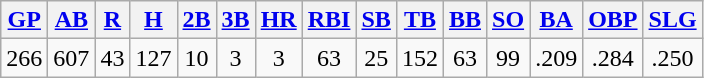<table class="wikitable">
<tr>
<th><a href='#'>GP</a></th>
<th><a href='#'>AB</a></th>
<th><a href='#'>R</a></th>
<th><a href='#'>H</a></th>
<th><a href='#'>2B</a></th>
<th><a href='#'>3B</a></th>
<th><a href='#'>HR</a></th>
<th><a href='#'>RBI</a></th>
<th><a href='#'>SB</a></th>
<th><a href='#'>TB</a></th>
<th><a href='#'>BB</a></th>
<th><a href='#'>SO</a></th>
<th><a href='#'>BA</a></th>
<th><a href='#'>OBP</a></th>
<th><a href='#'>SLG</a></th>
</tr>
<tr align=center>
<td>266</td>
<td>607</td>
<td>43</td>
<td>127</td>
<td>10</td>
<td>3</td>
<td>3</td>
<td>63</td>
<td>25</td>
<td>152</td>
<td>63</td>
<td>99</td>
<td>.209</td>
<td>.284</td>
<td>.250</td>
</tr>
</table>
